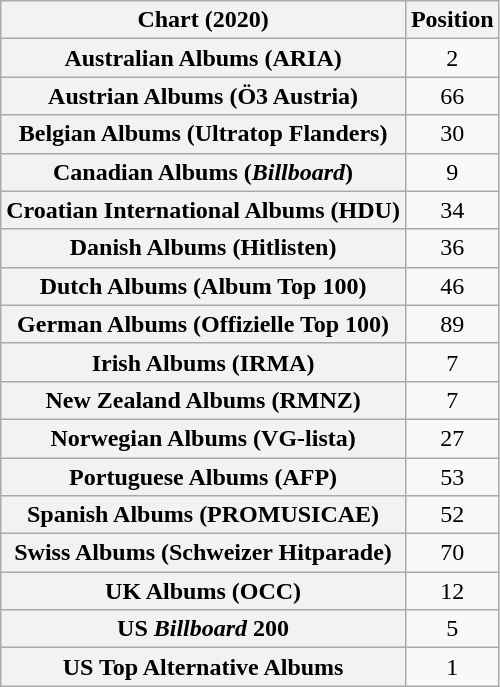<table class="wikitable sortable plainrowheaders" style="text-align:center">
<tr>
<th scope="col">Chart (2020)</th>
<th scope="col">Position</th>
</tr>
<tr>
<th scope="row">Australian Albums (ARIA)</th>
<td>2</td>
</tr>
<tr>
<th scope="row">Austrian Albums (Ö3 Austria)</th>
<td>66</td>
</tr>
<tr>
<th scope="row">Belgian Albums (Ultratop Flanders)</th>
<td>30</td>
</tr>
<tr>
<th scope="row">Canadian Albums (<em>Billboard</em>)</th>
<td>9</td>
</tr>
<tr>
<th scope="row">Croatian International Albums (HDU)</th>
<td>34</td>
</tr>
<tr>
<th scope="row">Danish Albums (Hitlisten)</th>
<td>36</td>
</tr>
<tr>
<th scope="row">Dutch Albums (Album Top 100)</th>
<td>46</td>
</tr>
<tr>
<th scope="row">German Albums (Offizielle Top 100)</th>
<td>89</td>
</tr>
<tr>
<th scope="row">Irish Albums (IRMA)</th>
<td>7</td>
</tr>
<tr>
<th scope="row">New Zealand Albums (RMNZ)</th>
<td>7</td>
</tr>
<tr>
<th scope="row">Norwegian Albums (VG-lista)</th>
<td>27</td>
</tr>
<tr>
<th scope="row">Portuguese Albums (AFP)</th>
<td>53</td>
</tr>
<tr>
<th scope="row">Spanish Albums (PROMUSICAE)</th>
<td>52</td>
</tr>
<tr>
<th scope="row">Swiss Albums (Schweizer Hitparade)</th>
<td>70</td>
</tr>
<tr>
<th scope="row">UK Albums (OCC)</th>
<td>12</td>
</tr>
<tr>
<th scope="row">US <em>Billboard</em> 200</th>
<td>5</td>
</tr>
<tr>
<th scope="row">US Top Alternative Albums</th>
<td>1</td>
</tr>
</table>
